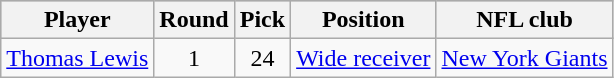<table class="wikitable" style="text-align:center;">
<tr style="background:#C0C0C0;">
<th>Player</th>
<th>Round</th>
<th>Pick</th>
<th>Position</th>
<th>NFL club</th>
</tr>
<tr>
<td><a href='#'>Thomas Lewis</a></td>
<td>1</td>
<td>24</td>
<td><a href='#'>Wide receiver</a></td>
<td><a href='#'>New York Giants</a></td>
</tr>
</table>
